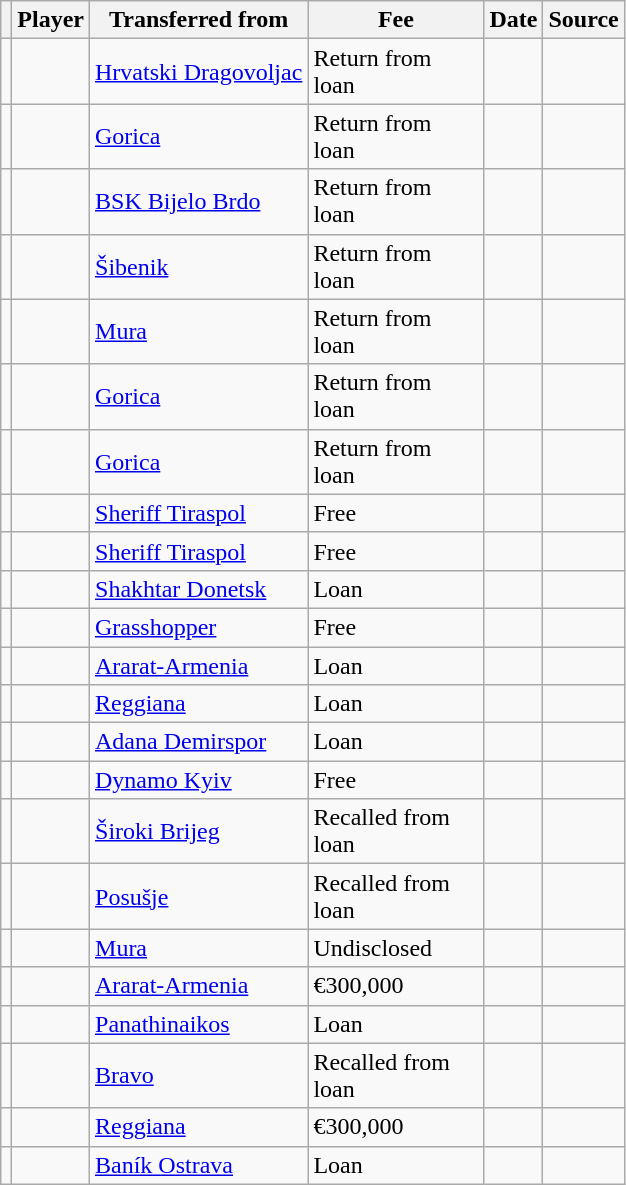<table class="wikitable plainrowheaders sortable">
<tr>
<th></th>
<th scope=col>Player</th>
<th>Transferred from</th>
<th !scope=col; style="width: 110px;">Fee</th>
<th scope=col>Date</th>
<th scope=col>Source</th>
</tr>
<tr>
<td align=center></td>
<td></td>
<td> <a href='#'>Hrvatski Dragovoljac</a></td>
<td>Return from loan</td>
<td></td>
<td></td>
</tr>
<tr>
<td align=center></td>
<td></td>
<td> <a href='#'>Gorica</a></td>
<td>Return from loan</td>
<td></td>
<td></td>
</tr>
<tr>
<td align=center></td>
<td></td>
<td> <a href='#'>BSK Bijelo Brdo</a></td>
<td>Return from loan</td>
<td></td>
<td></td>
</tr>
<tr>
<td align=center></td>
<td></td>
<td> <a href='#'>Šibenik</a></td>
<td>Return from loan</td>
<td></td>
<td></td>
</tr>
<tr>
<td align=center></td>
<td></td>
<td> <a href='#'>Mura</a></td>
<td>Return from loan</td>
<td></td>
<td></td>
</tr>
<tr>
<td align=center></td>
<td></td>
<td> <a href='#'>Gorica</a></td>
<td>Return from loan</td>
<td></td>
<td></td>
</tr>
<tr>
<td align=center></td>
<td></td>
<td> <a href='#'>Gorica</a></td>
<td>Return from loan</td>
<td></td>
<td></td>
</tr>
<tr>
<td align=center></td>
<td></td>
<td> <a href='#'>Sheriff Tiraspol</a></td>
<td>Free</td>
<td></td>
<td align=center></td>
</tr>
<tr>
<td align=center></td>
<td></td>
<td> <a href='#'>Sheriff Tiraspol</a></td>
<td>Free</td>
<td></td>
<td align=center></td>
</tr>
<tr>
<td align=center></td>
<td></td>
<td> <a href='#'>Shakhtar Donetsk</a></td>
<td>Loan</td>
<td></td>
<td align=center></td>
</tr>
<tr>
<td align=center></td>
<td></td>
<td> <a href='#'>Grasshopper</a></td>
<td>Free</td>
<td></td>
<td align=center></td>
</tr>
<tr>
<td align=center></td>
<td></td>
<td> <a href='#'>Ararat-Armenia</a></td>
<td>Loan</td>
<td></td>
<td align=center></td>
</tr>
<tr>
<td align=center></td>
<td></td>
<td> <a href='#'>Reggiana</a></td>
<td>Loan</td>
<td></td>
<td align=center></td>
</tr>
<tr>
<td align=center></td>
<td></td>
<td> <a href='#'>Adana Demirspor</a></td>
<td>Loan</td>
<td></td>
<td align=center></td>
</tr>
<tr>
<td align=center></td>
<td></td>
<td> <a href='#'>Dynamo Kyiv</a></td>
<td>Free</td>
<td></td>
<td align=center></td>
</tr>
<tr>
<td align=center></td>
<td></td>
<td> <a href='#'>Široki Brijeg</a></td>
<td>Recalled from loan</td>
<td></td>
<td align=center></td>
</tr>
<tr>
<td align=center></td>
<td></td>
<td> <a href='#'>Posušje</a></td>
<td>Recalled from loan</td>
<td></td>
<td align=center></td>
</tr>
<tr>
<td align=center></td>
<td></td>
<td> <a href='#'>Mura</a></td>
<td>Undisclosed</td>
<td></td>
<td align=center></td>
</tr>
<tr>
<td align=center></td>
<td></td>
<td> <a href='#'>Ararat-Armenia</a></td>
<td>€300,000</td>
<td></td>
<td align=center></td>
</tr>
<tr>
<td align=center></td>
<td></td>
<td> <a href='#'>Panathinaikos</a></td>
<td>Loan</td>
<td></td>
<td align=center></td>
</tr>
<tr>
<td align=center></td>
<td></td>
<td> <a href='#'>Bravo</a></td>
<td>Recalled from loan</td>
<td></td>
<td align=center></td>
</tr>
<tr>
<td align=center></td>
<td></td>
<td> <a href='#'>Reggiana</a></td>
<td>€300,000</td>
<td></td>
<td align=center></td>
</tr>
<tr>
<td align=center></td>
<td></td>
<td> <a href='#'>Baník Ostrava</a></td>
<td>Loan</td>
<td></td>
<td align=center></td>
</tr>
</table>
